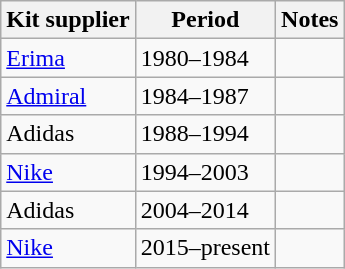<table class="wikitable">
<tr>
<th>Kit supplier</th>
<th>Period</th>
<th>Notes</th>
</tr>
<tr>
<td> <a href='#'>Erima</a></td>
<td>1980–1984</td>
<td></td>
</tr>
<tr>
<td> <a href='#'>Admiral</a></td>
<td>1984–1987</td>
<td></td>
</tr>
<tr>
<td> Adidas</td>
<td>1988–1994</td>
<td></td>
</tr>
<tr>
<td> <a href='#'>Nike</a></td>
<td>1994–2003</td>
<td></td>
</tr>
<tr>
<td> Adidas</td>
<td>2004–2014</td>
<td></td>
</tr>
<tr>
<td> <a href='#'>Nike</a></td>
<td>2015–present</td>
<td></td>
</tr>
</table>
